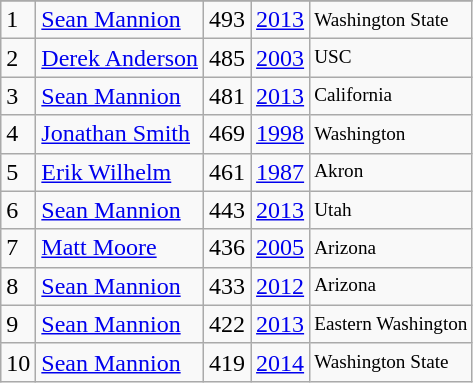<table class="wikitable">
<tr>
</tr>
<tr>
<td>1</td>
<td><a href='#'>Sean Mannion</a></td>
<td>493</td>
<td><a href='#'>2013</a></td>
<td style="font-size:80%;">Washington State</td>
</tr>
<tr>
<td>2</td>
<td><a href='#'>Derek Anderson</a></td>
<td>485</td>
<td><a href='#'>2003</a></td>
<td style="font-size:80%;">USC</td>
</tr>
<tr>
<td>3</td>
<td><a href='#'>Sean Mannion</a></td>
<td>481</td>
<td><a href='#'>2013</a></td>
<td style="font-size:80%;">California</td>
</tr>
<tr>
<td>4</td>
<td><a href='#'>Jonathan Smith</a></td>
<td>469</td>
<td><a href='#'>1998</a></td>
<td style="font-size:80%;">Washington</td>
</tr>
<tr>
<td>5</td>
<td><a href='#'>Erik Wilhelm</a></td>
<td>461</td>
<td><a href='#'>1987</a></td>
<td style="font-size:80%;">Akron</td>
</tr>
<tr>
<td>6</td>
<td><a href='#'>Sean Mannion</a></td>
<td>443</td>
<td><a href='#'>2013</a></td>
<td style="font-size:80%;">Utah</td>
</tr>
<tr>
<td>7</td>
<td><a href='#'>Matt Moore</a></td>
<td>436</td>
<td><a href='#'>2005</a></td>
<td style="font-size:80%;">Arizona</td>
</tr>
<tr>
<td>8</td>
<td><a href='#'>Sean Mannion</a></td>
<td>433</td>
<td><a href='#'>2012</a></td>
<td style="font-size:80%;">Arizona</td>
</tr>
<tr>
<td>9</td>
<td><a href='#'>Sean Mannion</a></td>
<td>422</td>
<td><a href='#'>2013</a></td>
<td style="font-size:80%;">Eastern Washington</td>
</tr>
<tr>
<td>10</td>
<td><a href='#'>Sean Mannion</a></td>
<td>419</td>
<td><a href='#'>2014</a></td>
<td style="font-size:80%;">Washington State</td>
</tr>
</table>
